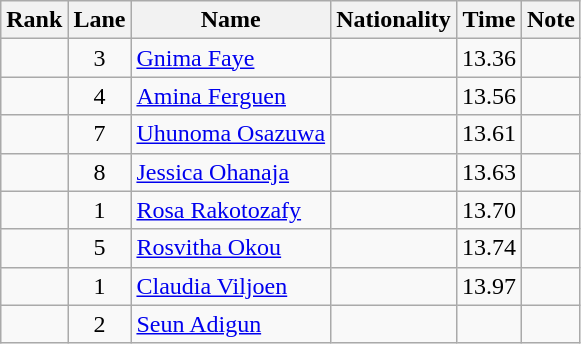<table class="wikitable sortable" style="text-align:center">
<tr>
<th>Rank</th>
<th>Lane</th>
<th>Name</th>
<th>Nationality</th>
<th>Time</th>
<th>Note</th>
</tr>
<tr>
<td></td>
<td>3</td>
<td align="left"><a href='#'>Gnima Faye</a></td>
<td align=left></td>
<td>13.36</td>
<td></td>
</tr>
<tr>
<td></td>
<td>4</td>
<td align="left"><a href='#'>Amina Ferguen</a></td>
<td align=left></td>
<td>13.56</td>
<td></td>
</tr>
<tr>
<td></td>
<td>7</td>
<td align="left"><a href='#'>Uhunoma Osazuwa</a></td>
<td align=left></td>
<td>13.61</td>
<td></td>
</tr>
<tr>
<td></td>
<td>8</td>
<td align="left"><a href='#'>Jessica Ohanaja</a></td>
<td align=left></td>
<td>13.63</td>
<td></td>
</tr>
<tr>
<td></td>
<td>1</td>
<td align="left"><a href='#'>Rosa Rakotozafy</a></td>
<td align=left></td>
<td>13.70</td>
<td></td>
</tr>
<tr>
<td></td>
<td>5</td>
<td align="left"><a href='#'>Rosvitha Okou</a></td>
<td align=left></td>
<td>13.74</td>
<td></td>
</tr>
<tr>
<td></td>
<td>1</td>
<td align="left"><a href='#'>Claudia Viljoen</a></td>
<td align=left></td>
<td>13.97</td>
<td></td>
</tr>
<tr>
<td></td>
<td>2</td>
<td align="left"><a href='#'>Seun Adigun</a></td>
<td align=left></td>
<td></td>
<td></td>
</tr>
</table>
